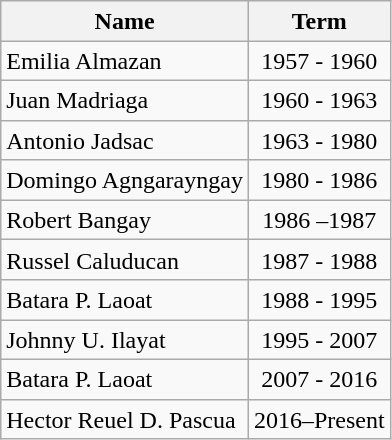<table class="wikitable" style="line-height:1.20em; font-size:100%;">
<tr>
<th>Name</th>
<th>Term</th>
</tr>
<tr>
<td>Emilia Almazan</td>
<td style="text-align:center;">1957 - 1960</td>
</tr>
<tr>
<td>Juan Madriaga</td>
<td style="text-align:center;">1960 - 1963</td>
</tr>
<tr>
<td>Antonio Jadsac</td>
<td style="text-align:center;">1963 - 1980</td>
</tr>
<tr>
<td>Domingo Agngarayngay</td>
<td style="text-align:center;">1980 - 1986</td>
</tr>
<tr>
<td>Robert Bangay</td>
<td style="text-align:center;">1986 –1987</td>
</tr>
<tr>
<td>Russel Caluducan</td>
<td style="text-align:center;">1987 - 1988</td>
</tr>
<tr>
<td>Batara P. Laoat</td>
<td style="text-align:center;">1988 - 1995</td>
</tr>
<tr>
<td>Johnny U. Ilayat</td>
<td style="text-align:center;">1995 - 2007</td>
</tr>
<tr>
<td>Batara P. Laoat</td>
<td style="text-align:center;">2007 - 2016</td>
</tr>
<tr>
<td>Hector Reuel D. Pascua</td>
<td style="text-align:center;">2016–Present</td>
</tr>
</table>
